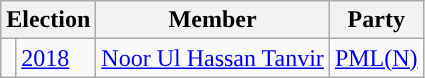<table class="wikitable">
<tr>
<th colspan="2">Election</th>
<th>Member</th>
<th>Party</th>
</tr>
<tr>
<td style="background-color: "></td>
<td><a href='#'>2018</a></td>
<td><a href='#'>Noor Ul Hassan Tanvir</a></td>
<td><a href='#'>PML(N)</a></td>
</tr>
</table>
